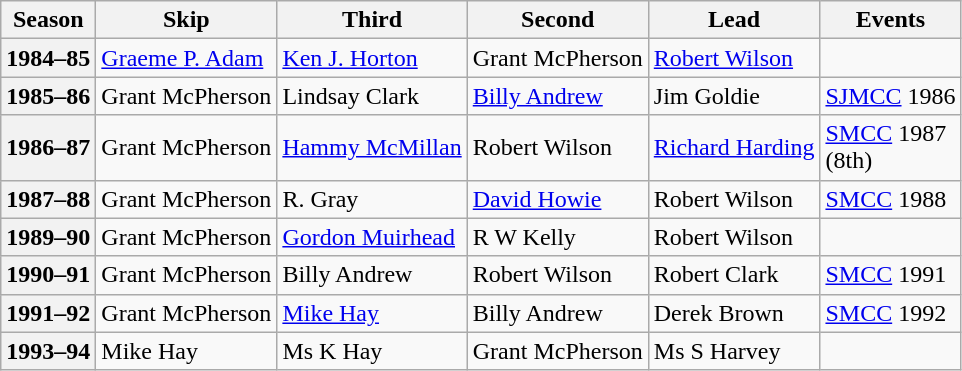<table class="wikitable">
<tr>
<th scope="col">Season</th>
<th scope="col">Skip</th>
<th scope="col">Third</th>
<th scope="col">Second</th>
<th scope="col">Lead</th>
<th scope="col">Events</th>
</tr>
<tr>
<th scope="row">1984–85</th>
<td><a href='#'>Graeme P. Adam</a></td>
<td><a href='#'>Ken J. Horton</a></td>
<td>Grant McPherson</td>
<td><a href='#'>Robert Wilson</a></td>
<td></td>
</tr>
<tr>
<th scope="row">1985–86</th>
<td>Grant McPherson</td>
<td>Lindsay Clark</td>
<td><a href='#'>Billy Andrew</a></td>
<td>Jim Goldie</td>
<td><a href='#'>SJMCC</a> 1986</td>
</tr>
<tr>
<th scope="row">1986–87</th>
<td>Grant McPherson</td>
<td><a href='#'>Hammy McMillan</a></td>
<td>Robert Wilson</td>
<td><a href='#'>Richard Harding</a></td>
<td><a href='#'>SMCC</a> 1987 <br> (8th)</td>
</tr>
<tr>
<th scope="row">1987–88</th>
<td>Grant McPherson</td>
<td>R. Gray</td>
<td><a href='#'>David Howie</a></td>
<td>Robert Wilson</td>
<td><a href='#'>SMCC</a> 1988 </td>
</tr>
<tr>
<th scope="row">1989–90</th>
<td>Grant McPherson</td>
<td><a href='#'>Gordon Muirhead</a></td>
<td>R W Kelly</td>
<td>Robert Wilson</td>
<td></td>
</tr>
<tr>
<th scope="row">1990–91</th>
<td>Grant McPherson</td>
<td>Billy Andrew</td>
<td>Robert Wilson</td>
<td>Robert Clark</td>
<td><a href='#'>SMCC</a> 1991</td>
</tr>
<tr>
<th scope="row">1991–92</th>
<td>Grant McPherson</td>
<td><a href='#'>Mike Hay</a></td>
<td>Billy Andrew</td>
<td>Derek Brown</td>
<td><a href='#'>SMCC</a> 1992</td>
</tr>
<tr>
<th scope="row">1993–94</th>
<td>Mike Hay</td>
<td>Ms K Hay</td>
<td>Grant McPherson</td>
<td>Ms S Harvey</td>
<td></td>
</tr>
</table>
